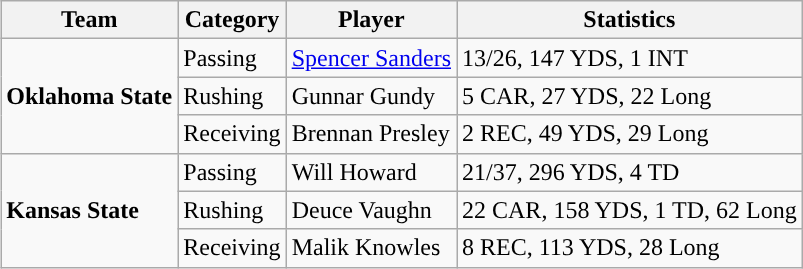<table class="wikitable" style="float: right;">
<tr>
<th>Team</th>
<th>Category</th>
<th>Player</th>
<th>Statistics</th>
</tr>
<tr>
<td rowspan=3><strong>Oklahoma State</strong></td>
<td>Passing</td>
<td><a href='#'>Spencer Sanders</a></td>
<td>13/26, 147 YDS, 1 INT</td>
</tr>
<tr>
<td>Rushing</td>
<td>Gunnar Gundy</td>
<td>5 CAR, 27 YDS, 22 Long</td>
</tr>
<tr>
<td>Receiving</td>
<td>Brennan Presley</td>
<td>2 REC, 49 YDS, 29 Long</td>
</tr>
<tr>
<td rowspan=3><strong>Kansas State</strong></td>
<td>Passing</td>
<td>Will Howard</td>
<td>21/37, 296 YDS, 4 TD</td>
</tr>
<tr>
<td>Rushing</td>
<td>Deuce Vaughn</td>
<td>22 CAR, 158 YDS, 1 TD, 62 Long</td>
</tr>
<tr>
<td>Receiving</td>
<td>Malik Knowles</td>
<td>8 REC, 113 YDS, 28 Long</td>
</tr>
</table>
